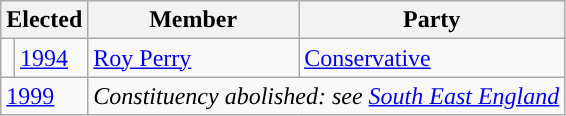<table class="wikitable">
<tr>
<th colspan="2">Elected</th>
<th>Member</th>
<th>Party</th>
</tr>
<tr>
<td style="background-color: "></td>
<td><a href='#'>1994</a></td>
<td><a href='#'>Roy Perry</a></td>
<td><a href='#'>Conservative</a></td>
</tr>
<tr>
<td colspan="2"><a href='#'>1999</a></td>
<td colspan="2"><em>Constituency abolished: see <a href='#'>South East England</a></em></td>
</tr>
</table>
